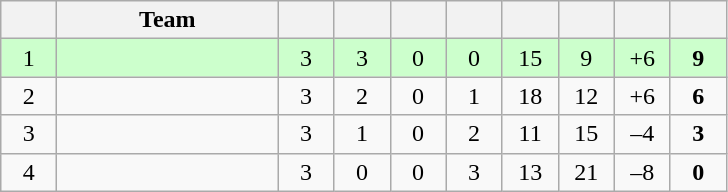<table class="wikitable" style="text-align: center; font-size: 100%;">
<tr>
<th width="30"></th>
<th width="140">Team</th>
<th width="30"></th>
<th width="30"></th>
<th width="30"></th>
<th width="30"></th>
<th width="30"></th>
<th width="30"></th>
<th width="30"></th>
<th width="30"></th>
</tr>
<tr style="background-color: #ccffcc;">
<td>1</td>
<td align=left><strong></strong></td>
<td>3</td>
<td>3</td>
<td>0</td>
<td>0</td>
<td>15</td>
<td>9</td>
<td>+6</td>
<td><strong>9</strong></td>
</tr>
<tr>
<td>2</td>
<td align=left></td>
<td>3</td>
<td>2</td>
<td>0</td>
<td>1</td>
<td>18</td>
<td>12</td>
<td>+6</td>
<td><strong>6</strong></td>
</tr>
<tr>
<td>3</td>
<td align=left></td>
<td>3</td>
<td>1</td>
<td>0</td>
<td>2</td>
<td>11</td>
<td>15</td>
<td>–4</td>
<td><strong>3</strong></td>
</tr>
<tr>
<td>4</td>
<td align=left></td>
<td>3</td>
<td>0</td>
<td>0</td>
<td>3</td>
<td>13</td>
<td>21</td>
<td>–8</td>
<td><strong>0</strong></td>
</tr>
</table>
